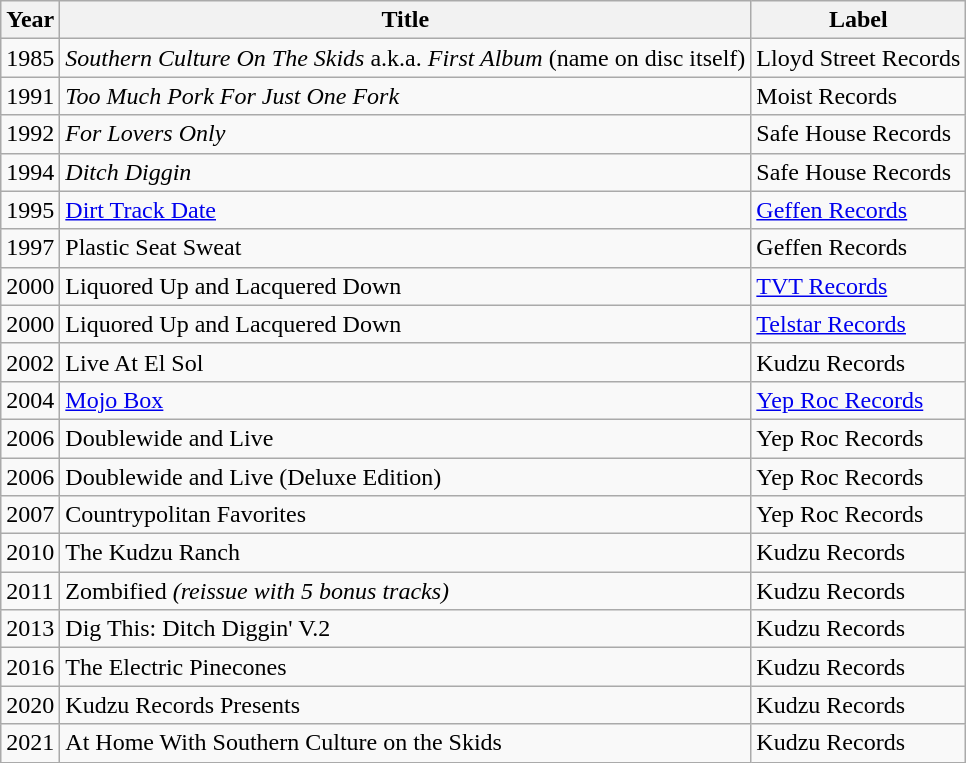<table class="wikitable">
<tr>
<th>Year</th>
<th>Title</th>
<th>Label</th>
</tr>
<tr>
<td>1985</td>
<td><em>Southern Culture On The Skids</em> a.k.a. <em>First Album</em> (name on disc itself)</td>
<td>Lloyd Street Records</td>
</tr>
<tr>
<td>1991</td>
<td><em>Too Much Pork For Just One Fork</em></td>
<td>Moist Records</td>
</tr>
<tr>
<td>1992</td>
<td><em>For Lovers Only</em></td>
<td>Safe House Records</td>
</tr>
<tr>
<td>1994</td>
<td><em>Ditch Diggin<strong></td>
<td>Safe House Records</td>
</tr>
<tr>
<td>1995</td>
<td></em><a href='#'>Dirt Track Date</a><em></td>
<td><a href='#'>Geffen Records</a></td>
</tr>
<tr>
<td>1997</td>
<td></em>Plastic Seat Sweat<em></td>
<td>Geffen Records</td>
</tr>
<tr>
<td>2000</td>
<td></em>Liquored Up and Lacquered Down<em></td>
<td><a href='#'>TVT Records</a></td>
</tr>
<tr>
<td>2000</td>
<td></em>Liquored Up and Lacquered Down<em></td>
<td><a href='#'>Telstar Records</a></td>
</tr>
<tr>
<td>2002</td>
<td></em>Live At El Sol<em></td>
<td>Kudzu Records</td>
</tr>
<tr>
<td>2004</td>
<td></em><a href='#'>Mojo Box</a><em></td>
<td><a href='#'>Yep Roc Records</a></td>
</tr>
<tr>
<td>2006</td>
<td></em>Doublewide and Live<em></td>
<td>Yep Roc Records</td>
</tr>
<tr>
<td>2006</td>
<td></em>Doublewide and Live (Deluxe Edition)<em></td>
<td>Yep Roc Records</td>
</tr>
<tr>
<td>2007</td>
<td></em>Countrypolitan Favorites<em></td>
<td>Yep Roc Records</td>
</tr>
<tr>
<td>2010</td>
<td></em>The Kudzu Ranch<em></td>
<td>Kudzu Records</td>
</tr>
<tr>
<td>2011</td>
<td></em>Zombified<em> (reissue with 5 bonus tracks)</td>
<td>Kudzu Records</td>
</tr>
<tr>
<td>2013</td>
<td></em>Dig This: Ditch Diggin' V.2<em></td>
<td>Kudzu Records</td>
</tr>
<tr>
<td>2016</td>
<td></em>The Electric Pinecones<em></td>
<td>Kudzu Records</td>
</tr>
<tr>
<td>2020</td>
<td></em>Kudzu Records Presents<em></td>
<td>Kudzu Records</td>
</tr>
<tr>
<td>2021</td>
<td></em>At Home With Southern Culture on the Skids<em></td>
<td>Kudzu Records</td>
</tr>
</table>
